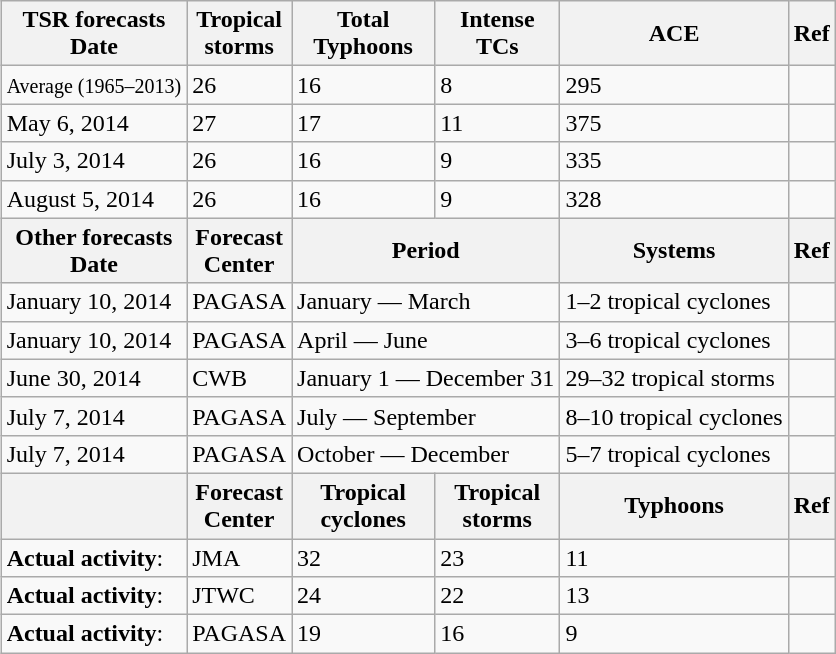<table class="wikitable" style="float:right">
<tr>
<th>TSR forecasts<br>Date</th>
<th>Tropical<br>storms</th>
<th>Total<br>Typhoons</th>
<th>Intense<br>TCs</th>
<th>ACE</th>
<th>Ref</th>
</tr>
<tr>
<td><small>Average (1965–2013)</small></td>
<td>26</td>
<td>16</td>
<td>8</td>
<td>295</td>
<td></td>
</tr>
<tr>
<td>May 6, 2014</td>
<td>27</td>
<td>17</td>
<td>11</td>
<td>375</td>
<td></td>
</tr>
<tr>
<td>July 3, 2014</td>
<td>26</td>
<td>16</td>
<td>9</td>
<td>335</td>
<td></td>
</tr>
<tr>
<td>August 5, 2014</td>
<td>26</td>
<td>16</td>
<td>9</td>
<td>328</td>
<td></td>
</tr>
<tr>
<th>Other forecasts<br>Date</th>
<th>Forecast<br>Center</th>
<th colspan=2>Period</th>
<th>Systems</th>
<th>Ref</th>
</tr>
<tr>
<td>January 10, 2014</td>
<td>PAGASA</td>
<td colspan=2>January — March</td>
<td>1–2 tropical cyclones</td>
<td></td>
</tr>
<tr>
<td>January 10, 2014</td>
<td>PAGASA</td>
<td colspan=2>April — June</td>
<td>3–6 tropical cyclones</td>
<td></td>
</tr>
<tr>
<td>June 30, 2014</td>
<td>CWB</td>
<td colspan=2>January 1 — December 31</td>
<td>29–32 tropical storms</td>
<td></td>
</tr>
<tr>
<td>July 7, 2014</td>
<td>PAGASA</td>
<td colspan=2>July — September</td>
<td>8–10 tropical cyclones</td>
<td></td>
</tr>
<tr>
<td>July 7, 2014</td>
<td>PAGASA</td>
<td colspan=2>October — December</td>
<td>5–7 tropical cyclones</td>
<td></td>
</tr>
<tr>
<th></th>
<th>Forecast<br>Center</th>
<th>Tropical<br>cyclones</th>
<th>Tropical<br>storms</th>
<th>Typhoons</th>
<th>Ref</th>
</tr>
<tr>
<td><strong>Actual activity</strong>:</td>
<td>JMA</td>
<td>32</td>
<td>23</td>
<td>11</td>
<td></td>
</tr>
<tr>
<td><strong>Actual activity</strong>:</td>
<td>JTWC</td>
<td>24</td>
<td>22</td>
<td>13</td>
<td></td>
</tr>
<tr>
<td><strong>Actual activity</strong>:</td>
<td>PAGASA</td>
<td>19</td>
<td>16</td>
<td>9</td>
<td></td>
</tr>
</table>
